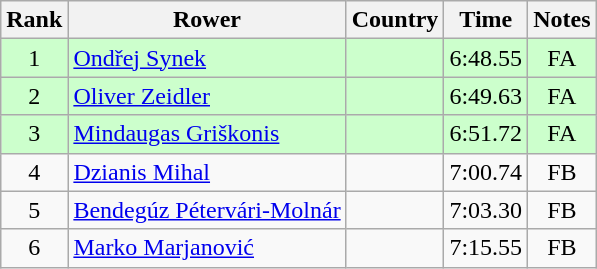<table class="wikitable" style="text-align:center">
<tr>
<th>Rank</th>
<th>Rower</th>
<th>Country</th>
<th>Time</th>
<th>Notes</th>
</tr>
<tr bgcolor=ccffcc>
<td>1</td>
<td align="left"><a href='#'>Ondřej Synek</a></td>
<td align="left"></td>
<td>6:48.55</td>
<td>FA</td>
</tr>
<tr bgcolor=ccffcc>
<td>2</td>
<td align="left"><a href='#'>Oliver Zeidler</a></td>
<td align="left"></td>
<td>6:49.63</td>
<td>FA</td>
</tr>
<tr bgcolor=ccffcc>
<td>3</td>
<td align="left"><a href='#'>Mindaugas Griškonis</a></td>
<td align="left"></td>
<td>6:51.72</td>
<td>FA</td>
</tr>
<tr>
<td>4</td>
<td align="left"><a href='#'>Dzianis Mihal</a></td>
<td align="left"></td>
<td>7:00.74</td>
<td>FB</td>
</tr>
<tr>
<td>5</td>
<td align="left"><a href='#'>Bendegúz Pétervári-Molnár</a></td>
<td align="left"></td>
<td>7:03.30</td>
<td>FB</td>
</tr>
<tr>
<td>6</td>
<td align="left"><a href='#'>Marko Marjanović</a></td>
<td align="left"></td>
<td>7:15.55</td>
<td>FB</td>
</tr>
</table>
